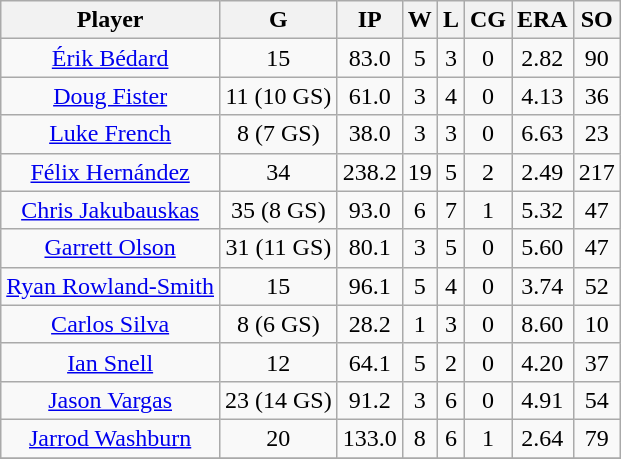<table class="wikitable sortable" align="center">
<tr>
<th bgcolor="#DDDDFF">Player</th>
<th bgcolor="#DDDDFF">G</th>
<th bgcolor="#DDDDFF">IP</th>
<th bgcolor="#DDDDFF">W</th>
<th bgcolor="#DDDDFF">L</th>
<th bgcolor="#DDDDFF">CG</th>
<th bgcolor="#DDDDFF">ERA</th>
<th bgcolor="#DDDDFF">SO</th>
</tr>
<tr align="center">
<td><a href='#'>Érik Bédard</a></td>
<td>15</td>
<td>83.0</td>
<td>5</td>
<td>3</td>
<td>0</td>
<td>2.82</td>
<td>90</td>
</tr>
<tr align="center">
<td><a href='#'>Doug Fister</a></td>
<td>11 (10 GS)</td>
<td>61.0</td>
<td>3</td>
<td>4</td>
<td>0</td>
<td>4.13</td>
<td>36</td>
</tr>
<tr align=center>
<td><a href='#'>Luke French</a></td>
<td>8 (7 GS)</td>
<td>38.0</td>
<td>3</td>
<td>3</td>
<td>0</td>
<td>6.63</td>
<td>23</td>
</tr>
<tr align=center>
<td><a href='#'>Félix Hernández</a></td>
<td>34</td>
<td>238.2</td>
<td>19</td>
<td>5</td>
<td>2</td>
<td>2.49</td>
<td>217</td>
</tr>
<tr align="center">
<td><a href='#'>Chris Jakubauskas</a></td>
<td>35 (8 GS)</td>
<td>93.0</td>
<td>6</td>
<td>7</td>
<td>1</td>
<td>5.32</td>
<td>47</td>
</tr>
<tr align="center">
<td><a href='#'>Garrett Olson</a></td>
<td>31 (11 GS)</td>
<td>80.1</td>
<td>3</td>
<td>5</td>
<td>0</td>
<td>5.60</td>
<td>47</td>
</tr>
<tr align="center">
<td><a href='#'>Ryan Rowland-Smith</a></td>
<td>15</td>
<td>96.1</td>
<td>5</td>
<td>4</td>
<td>0</td>
<td>3.74</td>
<td>52</td>
</tr>
<tr align="center">
<td><a href='#'>Carlos Silva</a></td>
<td>8 (6 GS)</td>
<td>28.2</td>
<td>1</td>
<td>3</td>
<td>0</td>
<td>8.60</td>
<td>10</td>
</tr>
<tr align="center">
<td><a href='#'>Ian Snell</a></td>
<td>12</td>
<td>64.1</td>
<td>5</td>
<td>2</td>
<td>0</td>
<td>4.20</td>
<td>37</td>
</tr>
<tr align=center>
<td><a href='#'>Jason Vargas</a></td>
<td>23 (14 GS)</td>
<td>91.2</td>
<td>3</td>
<td>6</td>
<td>0</td>
<td>4.91</td>
<td>54</td>
</tr>
<tr align="center">
<td><a href='#'>Jarrod Washburn</a></td>
<td>20</td>
<td>133.0</td>
<td>8</td>
<td>6</td>
<td>1</td>
<td>2.64</td>
<td>79</td>
</tr>
<tr>
</tr>
</table>
